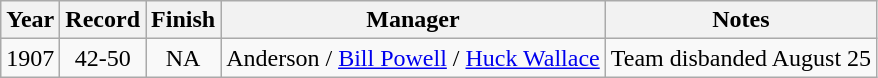<table class="wikitable" style="text-align:center">
<tr>
<th>Year</th>
<th>Record</th>
<th>Finish</th>
<th>Manager</th>
<th>Notes</th>
</tr>
<tr>
<td>1907</td>
<td>42-50</td>
<td>NA</td>
<td>Anderson / <a href='#'>Bill Powell</a> / <a href='#'>Huck Wallace</a></td>
<td>Team disbanded August 25</td>
</tr>
</table>
